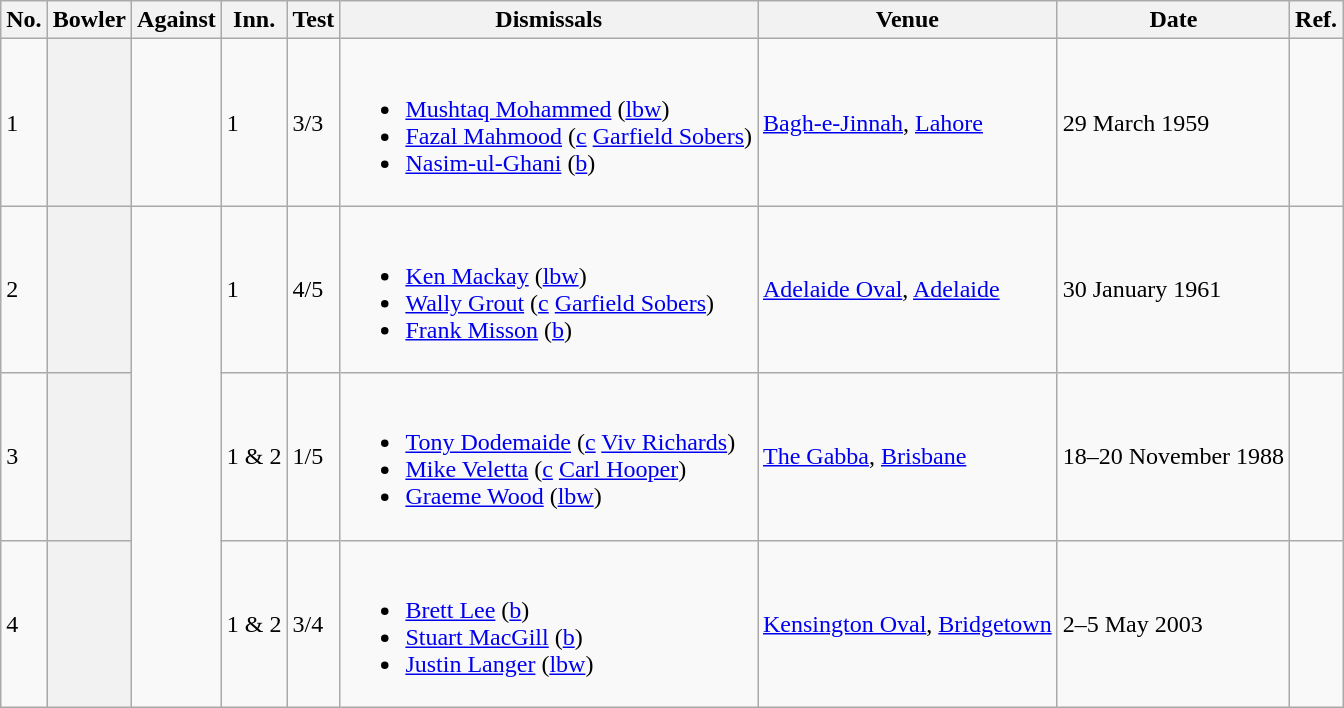<table class="wikitable sortable plainrowheaders" style="font-size: 100%">
<tr>
<th scope="col">No.</th>
<th scope="col">Bowler</th>
<th scope="col">Against</th>
<th scope="col">Inn.</th>
<th scope="col">Test</th>
<th scope="col">Dismissals</th>
<th scope="col">Venue</th>
<th scope="col">Date</th>
<th scope="col" class="unsortable">Ref.</th>
</tr>
<tr>
<td>1</td>
<th scope="row"></th>
<td></td>
<td>1</td>
<td>3/3</td>
<td><br><ul><li><a href='#'>Mushtaq Mohammed</a> (<a href='#'>lbw</a>)</li><li><a href='#'>Fazal Mahmood</a> (<a href='#'>c</a> <a href='#'>Garfield Sobers</a>)</li><li><a href='#'>Nasim-ul-Ghani</a> (<a href='#'>b</a>)</li></ul></td>
<td> <a href='#'>Bagh-e-Jinnah</a>, <a href='#'>Lahore</a></td>
<td>29 March 1959</td>
<td></td>
</tr>
<tr>
<td>2</td>
<th scope="row"></th>
<td rowspan=3></td>
<td>1</td>
<td>4/5</td>
<td><br><ul><li><a href='#'>Ken Mackay</a> (<a href='#'>lbw</a>)</li><li><a href='#'>Wally Grout</a> (<a href='#'>c</a> <a href='#'>Garfield Sobers</a>)</li><li><a href='#'>Frank Misson</a> (<a href='#'>b</a>)</li></ul></td>
<td> <a href='#'>Adelaide Oval</a>, <a href='#'>Adelaide</a></td>
<td>30 January 1961</td>
<td></td>
</tr>
<tr>
<td>3</td>
<th scope="row"></th>
<td>1 & 2</td>
<td>1/5</td>
<td><br><ul><li><a href='#'>Tony Dodemaide</a> (<a href='#'>c</a> <a href='#'>Viv Richards</a>)</li><li><a href='#'>Mike Veletta</a> (<a href='#'>c</a> <a href='#'>Carl Hooper</a>)</li><li><a href='#'>Graeme Wood</a> (<a href='#'>lbw</a>)</li></ul></td>
<td> <a href='#'>The Gabba</a>, <a href='#'>Brisbane</a></td>
<td>18–20 November 1988</td>
<td></td>
</tr>
<tr>
<td>4</td>
<th scope="row"></th>
<td>1 & 2</td>
<td>3/4</td>
<td><br><ul><li><a href='#'>Brett Lee</a> (<a href='#'>b</a>)</li><li><a href='#'>Stuart MacGill</a> (<a href='#'>b</a>)</li><li><a href='#'>Justin Langer</a> (<a href='#'>lbw</a>)</li></ul></td>
<td> <a href='#'>Kensington Oval</a>, <a href='#'>Bridgetown</a></td>
<td>2–5 May 2003</td>
<td></td>
</tr>
</table>
